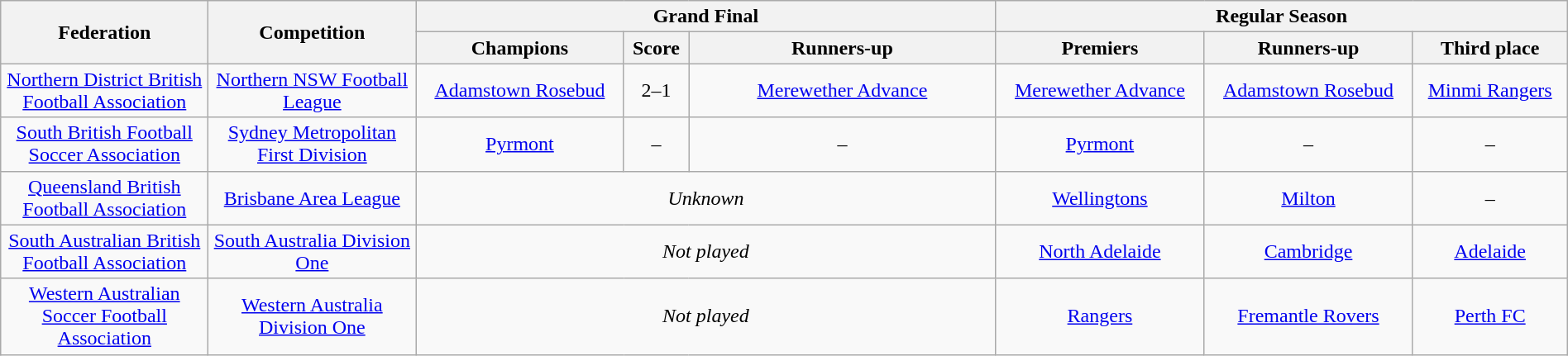<table class="wikitable" width="100%">
<tr>
<th rowspan="2" style="width:10em">Federation</th>
<th rowspan="2" style="width:10em">Competition</th>
<th colspan="3" scope="col">Grand Final</th>
<th colspan="3">Regular Season</th>
</tr>
<tr>
<th style="width:10em">Champions</th>
<th>Score</th>
<th style="width:15em">Runners-up</th>
<th>Premiers</th>
<th>Runners-up</th>
<th>Third place</th>
</tr>
<tr>
<td align="center"><a href='#'>Northern District British Football Association</a></td>
<td align="center"><a href='#'>Northern NSW Football League</a></td>
<td align="center"><a href='#'>Adamstown Rosebud</a></td>
<td align="center">2–1</td>
<td align="center"><a href='#'>Merewether Advance</a></td>
<td align="center"><a href='#'>Merewether Advance</a></td>
<td align="center"><a href='#'>Adamstown Rosebud</a></td>
<td align="center"><a href='#'>Minmi Rangers</a></td>
</tr>
<tr>
<td align="center"><a href='#'>South British Football Soccer Association</a></td>
<td align="center"><a href='#'>Sydney Metropolitan First Division</a></td>
<td align="center"><a href='#'>Pyrmont</a></td>
<td align="center">–</td>
<td align="center">–</td>
<td align="center"><a href='#'>Pyrmont</a></td>
<td align="center">–</td>
<td align="center">–</td>
</tr>
<tr>
<td align="center"><a href='#'>Queensland British Football Association</a></td>
<td align="center"><a href='#'>Brisbane Area League</a></td>
<td colspan="3" align="center"><em>Unknown</em></td>
<td align="center"><a href='#'>Wellingtons</a></td>
<td align="center"><a href='#'>Milton</a></td>
<td align="center">–</td>
</tr>
<tr>
<td align="center"><a href='#'>South Australian British Football Association</a></td>
<td align="center"><a href='#'>South Australia Division One</a></td>
<td colspan="3" align="center"><em>Not played</em></td>
<td align="center"><a href='#'>North Adelaide</a></td>
<td align="center"><a href='#'>Cambridge</a></td>
<td align="center"><a href='#'>Adelaide</a></td>
</tr>
<tr>
<td align="center"><a href='#'>Western Australian Soccer Football Association</a></td>
<td align="center"><a href='#'>Western Australia Division One</a></td>
<td colspan="3" align="center"><em>Not played</em></td>
<td align="center"><a href='#'>Rangers</a></td>
<td align="center"><a href='#'>Fremantle Rovers</a></td>
<td align="center"><a href='#'>Perth FC</a></td>
</tr>
</table>
